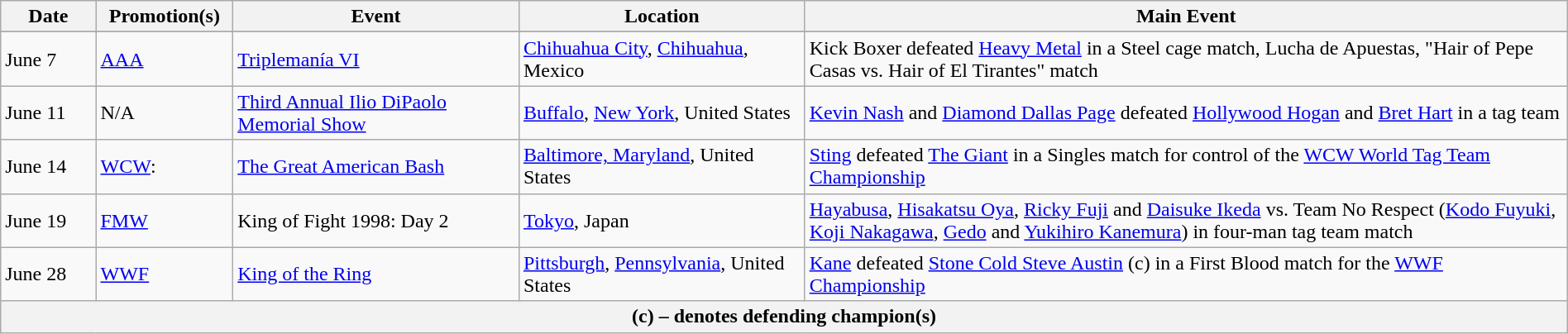<table class="wikitable" style="width:100%;">
<tr>
<th width="5%">Date</th>
<th width="5%">Promotion(s)</th>
<th style="width:15%;">Event</th>
<th style="width:15%;">Location</th>
<th style="width:40%;">Main Event</th>
</tr>
<tr style="width:20%;" |Notes>
</tr>
<tr>
<td>June 7</td>
<td><a href='#'>AAA</a></td>
<td><a href='#'>Triplemanía VI</a></td>
<td><a href='#'>Chihuahua City</a>, <a href='#'>Chihuahua</a>, Mexico</td>
<td>Kick Boxer defeated <a href='#'>Heavy Metal</a> in a Steel cage match, Lucha de Apuestas, "Hair of Pepe Casas vs. Hair of El Tirantes" match</td>
</tr>
<tr>
<td>June 11</td>
<td>N/A</td>
<td><a href='#'>Third Annual Ilio DiPaolo Memorial Show</a></td>
<td><a href='#'>Buffalo</a>, <a href='#'>New York</a>, United States</td>
<td><a href='#'>Kevin Nash</a> and <a href='#'>Diamond Dallas Page</a> defeated <a href='#'>Hollywood Hogan</a> and <a href='#'>Bret Hart</a> in a tag team</td>
</tr>
<tr>
<td>June 14</td>
<td><a href='#'>WCW</a>:<br></td>
<td><a href='#'>The Great American Bash</a></td>
<td><a href='#'>Baltimore, Maryland</a>, United States</td>
<td><a href='#'>Sting</a> defeated <a href='#'>The Giant</a> in a Singles match for control of the <a href='#'>WCW World Tag Team Championship</a></td>
</tr>
<tr>
<td>June 19</td>
<td><a href='#'>FMW</a></td>
<td>King of Fight 1998: Day 2</td>
<td><a href='#'>Tokyo</a>, Japan</td>
<td><a href='#'>Hayabusa</a>, <a href='#'>Hisakatsu Oya</a>, <a href='#'>Ricky Fuji</a> and <a href='#'>Daisuke Ikeda</a> vs. Team No Respect (<a href='#'>Kodo Fuyuki</a>, <a href='#'>Koji Nakagawa</a>, <a href='#'>Gedo</a> and <a href='#'>Yukihiro Kanemura</a>) in four-man tag team match</td>
</tr>
<tr>
<td>June 28</td>
<td><a href='#'>WWF</a></td>
<td><a href='#'>King of the Ring</a></td>
<td><a href='#'>Pittsburgh</a>, <a href='#'>Pennsylvania</a>, United States</td>
<td><a href='#'>Kane</a> defeated <a href='#'>Stone Cold Steve Austin</a> (c) in a First Blood match for the <a href='#'>WWF Championship</a></td>
</tr>
<tr>
<th colspan="6">(c) – denotes defending champion(s)</th>
</tr>
</table>
